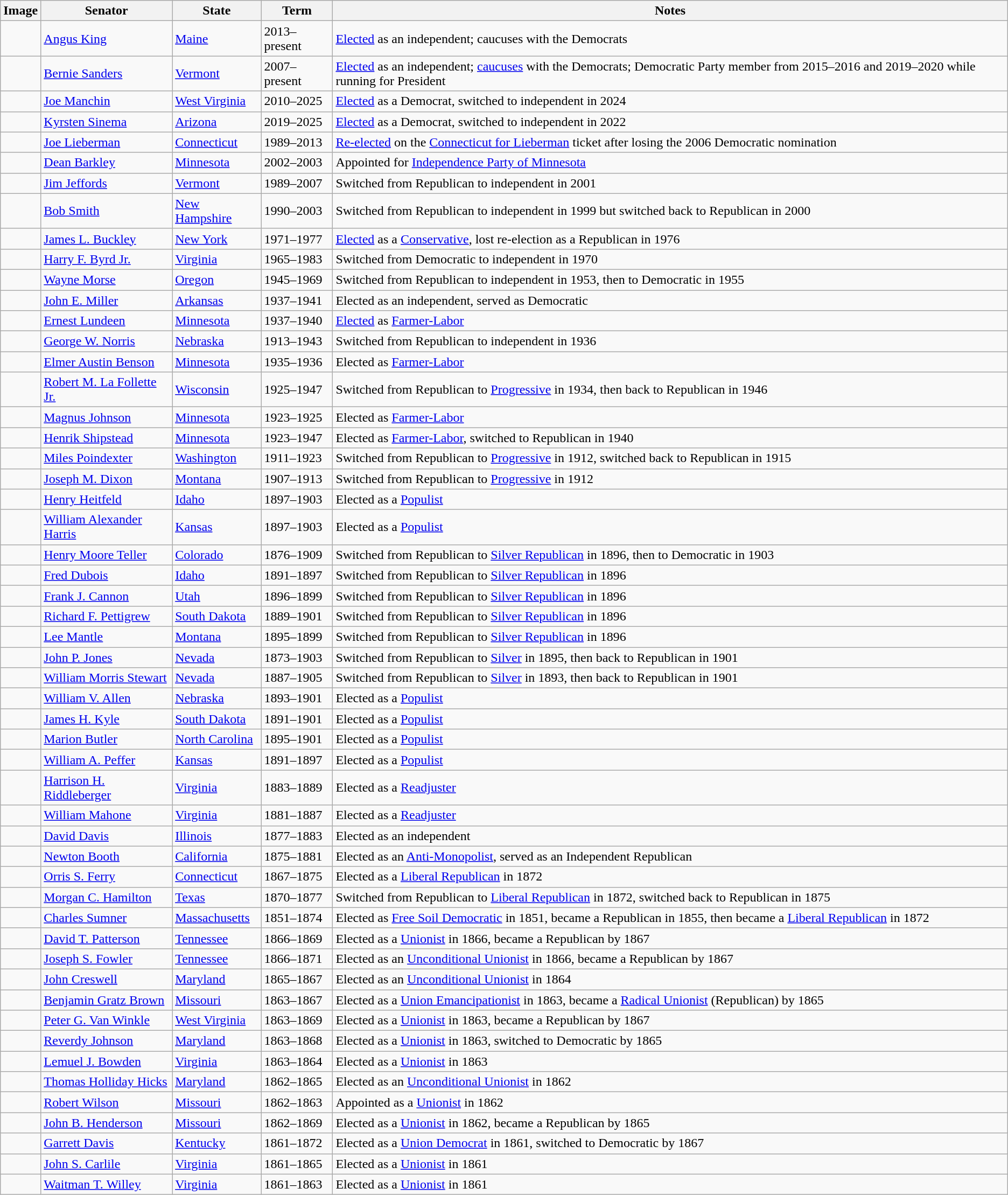<table class="wikitable sortable">
<tr>
<th class="unsortable">Image</th>
<th>Senator</th>
<th>State</th>
<th>Term</th>
<th class="unsortable">Notes</th>
</tr>
<tr>
<td></td>
<td><a href='#'>Angus King</a></td>
<td><a href='#'>Maine</a></td>
<td>2013–present</td>
<td><a href='#'>Elected</a> as an independent; caucuses with the Democrats</td>
</tr>
<tr>
<td></td>
<td><a href='#'>Bernie Sanders</a></td>
<td><a href='#'>Vermont</a></td>
<td>2007–present</td>
<td><a href='#'>Elected</a> as an independent; <a href='#'>caucuses</a> with the Democrats; Democratic Party member from 2015–2016 and 2019–2020 while running for President</td>
</tr>
<tr>
<td></td>
<td><a href='#'>Joe Manchin</a></td>
<td><a href='#'>West Virginia</a></td>
<td>2010–2025</td>
<td><a href='#'>Elected</a> as a Democrat, switched to independent in 2024</td>
</tr>
<tr>
<td></td>
<td><a href='#'>Kyrsten Sinema</a></td>
<td><a href='#'>Arizona</a></td>
<td>2019–2025</td>
<td><a href='#'>Elected</a> as a Democrat, switched to independent in 2022</td>
</tr>
<tr>
<td></td>
<td><a href='#'>Joe Lieberman</a></td>
<td><a href='#'>Connecticut</a></td>
<td>1989–2013</td>
<td><a href='#'>Re-elected</a> on the <a href='#'>Connecticut for Lieberman</a> ticket after losing the 2006 Democratic nomination</td>
</tr>
<tr>
<td></td>
<td><a href='#'>Dean Barkley</a></td>
<td><a href='#'>Minnesota</a></td>
<td>2002–2003</td>
<td>Appointed for <a href='#'>Independence Party of Minnesota</a></td>
</tr>
<tr>
<td></td>
<td><a href='#'>Jim Jeffords</a></td>
<td><a href='#'>Vermont</a></td>
<td>1989–2007</td>
<td>Switched from Republican to independent in 2001</td>
</tr>
<tr>
<td></td>
<td><a href='#'>Bob Smith</a></td>
<td><a href='#'>New Hampshire</a></td>
<td>1990–2003</td>
<td>Switched from Republican to independent in 1999 but switched back to Republican in 2000</td>
</tr>
<tr>
<td></td>
<td><a href='#'>James L. Buckley</a></td>
<td><a href='#'>New York</a></td>
<td>1971–1977</td>
<td><a href='#'>Elected</a> as a <a href='#'>Conservative</a>, lost re-election as a Republican in 1976</td>
</tr>
<tr>
<td></td>
<td><a href='#'>Harry F. Byrd Jr.</a></td>
<td><a href='#'>Virginia</a></td>
<td>1965–1983</td>
<td>Switched from Democratic to independent in 1970</td>
</tr>
<tr>
<td></td>
<td><a href='#'>Wayne Morse</a></td>
<td><a href='#'>Oregon</a></td>
<td>1945–1969</td>
<td>Switched from Republican to independent in 1953, then to Democratic in 1955</td>
</tr>
<tr>
<td></td>
<td><a href='#'>John E. Miller</a></td>
<td><a href='#'>Arkansas</a></td>
<td>1937–1941</td>
<td>Elected as an independent, served as Democratic</td>
</tr>
<tr>
<td></td>
<td><a href='#'>Ernest Lundeen</a></td>
<td><a href='#'>Minnesota</a></td>
<td>1937–1940</td>
<td><a href='#'>Elected</a> as <a href='#'>Farmer-Labor</a></td>
</tr>
<tr>
<td></td>
<td><a href='#'>George W. Norris</a></td>
<td><a href='#'>Nebraska</a></td>
<td>1913–1943</td>
<td>Switched from Republican to independent in 1936</td>
</tr>
<tr>
<td></td>
<td><a href='#'>Elmer Austin Benson</a></td>
<td><a href='#'>Minnesota</a></td>
<td>1935–1936</td>
<td>Elected as <a href='#'>Farmer-Labor</a></td>
</tr>
<tr>
<td></td>
<td><a href='#'>Robert M. La Follette Jr.</a></td>
<td><a href='#'>Wisconsin</a></td>
<td>1925–1947</td>
<td>Switched from Republican to <a href='#'>Progressive</a> in 1934, then back to Republican in 1946</td>
</tr>
<tr>
<td></td>
<td><a href='#'>Magnus Johnson</a></td>
<td><a href='#'>Minnesota</a></td>
<td>1923–1925</td>
<td>Elected as <a href='#'>Farmer-Labor</a></td>
</tr>
<tr>
<td></td>
<td><a href='#'>Henrik Shipstead</a></td>
<td><a href='#'>Minnesota</a></td>
<td>1923–1947</td>
<td>Elected as <a href='#'>Farmer-Labor</a>, switched to Republican in 1940</td>
</tr>
<tr>
<td></td>
<td><a href='#'>Miles Poindexter</a></td>
<td><a href='#'>Washington</a></td>
<td>1911–1923</td>
<td>Switched from Republican to <a href='#'>Progressive</a> in 1912, switched back to Republican in 1915</td>
</tr>
<tr>
<td></td>
<td><a href='#'>Joseph M. Dixon</a></td>
<td><a href='#'>Montana</a></td>
<td>1907–1913</td>
<td>Switched from Republican to <a href='#'>Progressive</a> in 1912</td>
</tr>
<tr>
<td></td>
<td><a href='#'>Henry Heitfeld</a></td>
<td><a href='#'>Idaho</a></td>
<td>1897–1903</td>
<td>Elected as a <a href='#'>Populist</a></td>
</tr>
<tr>
<td></td>
<td><a href='#'>William Alexander Harris</a></td>
<td><a href='#'>Kansas</a></td>
<td>1897–1903</td>
<td>Elected as a <a href='#'>Populist</a></td>
</tr>
<tr>
<td></td>
<td><a href='#'>Henry Moore Teller</a></td>
<td><a href='#'>Colorado</a></td>
<td>1876–1909</td>
<td>Switched from Republican to <a href='#'>Silver Republican</a> in 1896, then to Democratic in 1903</td>
</tr>
<tr>
<td></td>
<td><a href='#'>Fred Dubois</a></td>
<td><a href='#'>Idaho</a></td>
<td>1891–1897</td>
<td>Switched from Republican to <a href='#'>Silver Republican</a> in 1896</td>
</tr>
<tr>
<td></td>
<td><a href='#'>Frank J. Cannon</a></td>
<td><a href='#'>Utah</a></td>
<td>1896–1899</td>
<td>Switched from Republican to <a href='#'>Silver Republican</a> in 1896</td>
</tr>
<tr>
<td></td>
<td><a href='#'>Richard F. Pettigrew</a></td>
<td><a href='#'>South Dakota</a></td>
<td>1889–1901</td>
<td>Switched from Republican to <a href='#'>Silver Republican</a> in 1896</td>
</tr>
<tr>
<td></td>
<td><a href='#'>Lee Mantle</a></td>
<td><a href='#'>Montana</a></td>
<td>1895–1899</td>
<td>Switched from Republican to <a href='#'>Silver Republican</a> in 1896</td>
</tr>
<tr>
<td></td>
<td><a href='#'>John P. Jones</a></td>
<td><a href='#'>Nevada</a></td>
<td>1873–1903</td>
<td>Switched from Republican to <a href='#'>Silver</a> in 1895, then back to Republican in 1901</td>
</tr>
<tr>
<td></td>
<td><a href='#'>William Morris Stewart</a></td>
<td><a href='#'>Nevada</a></td>
<td>1887–1905</td>
<td>Switched from Republican to <a href='#'>Silver</a> in 1893, then back to Republican in 1901</td>
</tr>
<tr>
<td></td>
<td><a href='#'>William V. Allen</a></td>
<td><a href='#'>Nebraska</a></td>
<td>1893–1901</td>
<td>Elected as a <a href='#'>Populist</a></td>
</tr>
<tr>
<td></td>
<td><a href='#'>James H. Kyle</a></td>
<td><a href='#'>South Dakota</a></td>
<td>1891–1901</td>
<td>Elected as a <a href='#'>Populist</a></td>
</tr>
<tr>
<td></td>
<td><a href='#'>Marion Butler</a></td>
<td><a href='#'>North Carolina</a></td>
<td>1895–1901</td>
<td>Elected as a <a href='#'>Populist</a></td>
</tr>
<tr>
<td></td>
<td><a href='#'>William A. Peffer</a></td>
<td><a href='#'>Kansas</a></td>
<td>1891–1897</td>
<td>Elected as a <a href='#'>Populist</a></td>
</tr>
<tr>
<td></td>
<td><a href='#'>Harrison H. Riddleberger</a></td>
<td><a href='#'>Virginia</a></td>
<td>1883–1889</td>
<td>Elected as a <a href='#'>Readjuster</a></td>
</tr>
<tr>
<td></td>
<td><a href='#'>William Mahone</a></td>
<td><a href='#'>Virginia</a></td>
<td>1881–1887</td>
<td>Elected as a <a href='#'>Readjuster</a></td>
</tr>
<tr>
<td></td>
<td><a href='#'>David Davis</a></td>
<td><a href='#'>Illinois</a></td>
<td>1877–1883</td>
<td>Elected as an independent</td>
</tr>
<tr>
<td></td>
<td><a href='#'>Newton Booth</a></td>
<td><a href='#'>California</a></td>
<td>1875–1881</td>
<td>Elected as an <a href='#'>Anti-Monopolist</a>, served as an Independent Republican</td>
</tr>
<tr>
<td></td>
<td><a href='#'>Orris S. Ferry</a></td>
<td><a href='#'>Connecticut</a></td>
<td>1867–1875</td>
<td>Elected as a <a href='#'>Liberal Republican</a> in 1872</td>
</tr>
<tr>
<td></td>
<td><a href='#'>Morgan C. Hamilton</a></td>
<td><a href='#'>Texas</a></td>
<td>1870–1877</td>
<td>Switched from Republican to <a href='#'>Liberal Republican</a> in 1872, switched back to Republican in 1875</td>
</tr>
<tr>
<td></td>
<td><a href='#'>Charles Sumner</a></td>
<td><a href='#'>Massachusetts</a></td>
<td>1851–1874</td>
<td>Elected as <a href='#'>Free Soil Democratic</a> in 1851, became a Republican in 1855, then became a <a href='#'>Liberal Republican</a> in 1872</td>
</tr>
<tr>
<td></td>
<td><a href='#'>David T. Patterson</a></td>
<td><a href='#'>Tennessee</a></td>
<td>1866–1869</td>
<td>Elected as a <a href='#'>Unionist</a> in 1866, became a Republican by 1867</td>
</tr>
<tr>
<td></td>
<td><a href='#'>Joseph S. Fowler</a></td>
<td><a href='#'>Tennessee</a></td>
<td>1866–1871</td>
<td>Elected as an <a href='#'>Unconditional Unionist</a> in 1866, became a Republican by 1867</td>
</tr>
<tr>
<td></td>
<td><a href='#'>John Creswell</a></td>
<td><a href='#'>Maryland</a></td>
<td>1865–1867</td>
<td>Elected as an <a href='#'>Unconditional Unionist</a> in 1864</td>
</tr>
<tr>
<td></td>
<td><a href='#'>Benjamin Gratz Brown</a></td>
<td><a href='#'>Missouri</a></td>
<td>1863–1867</td>
<td>Elected as a <a href='#'>Union Emancipationist</a> in 1863, became a <a href='#'>Radical Unionist</a> (Republican) by 1865</td>
</tr>
<tr>
<td></td>
<td><a href='#'>Peter G. Van Winkle</a></td>
<td><a href='#'>West Virginia</a></td>
<td>1863–1869</td>
<td>Elected as a <a href='#'>Unionist</a> in 1863, became a Republican by 1867</td>
</tr>
<tr>
<td></td>
<td><a href='#'>Reverdy Johnson</a></td>
<td><a href='#'>Maryland</a></td>
<td>1863–1868</td>
<td>Elected as a <a href='#'>Unionist</a> in 1863, switched to Democratic by 1865</td>
</tr>
<tr>
<td></td>
<td><a href='#'>Lemuel J. Bowden</a></td>
<td><a href='#'>Virginia</a></td>
<td>1863–1864</td>
<td>Elected as a <a href='#'>Unionist</a> in 1863</td>
</tr>
<tr>
<td></td>
<td><a href='#'>Thomas Holliday Hicks</a></td>
<td><a href='#'>Maryland</a></td>
<td>1862–1865</td>
<td>Elected as an <a href='#'>Unconditional Unionist</a> in 1862</td>
</tr>
<tr>
<td></td>
<td><a href='#'>Robert Wilson</a></td>
<td><a href='#'>Missouri</a></td>
<td>1862–1863</td>
<td>Appointed as a <a href='#'>Unionist</a> in 1862</td>
</tr>
<tr>
<td></td>
<td><a href='#'>John B. Henderson</a></td>
<td><a href='#'>Missouri</a></td>
<td>1862–1869</td>
<td>Elected as a <a href='#'>Unionist</a> in 1862, became a Republican by 1865</td>
</tr>
<tr>
<td></td>
<td><a href='#'>Garrett Davis</a></td>
<td><a href='#'>Kentucky</a></td>
<td>1861–1872</td>
<td>Elected as a <a href='#'>Union Democrat</a> in 1861, switched to Democratic by 1867</td>
</tr>
<tr>
<td></td>
<td><a href='#'>John S. Carlile</a></td>
<td><a href='#'>Virginia</a></td>
<td>1861–1865</td>
<td>Elected as a <a href='#'>Unionist</a> in 1861</td>
</tr>
<tr>
<td></td>
<td><a href='#'>Waitman T. Willey</a></td>
<td><a href='#'>Virginia</a></td>
<td>1861–1863</td>
<td>Elected as a <a href='#'>Unionist</a> in 1861</td>
</tr>
</table>
